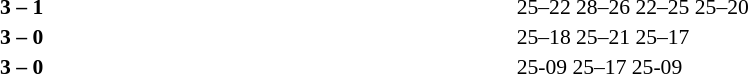<table width=100% cellspacing=1>
<tr>
<th width=20%></th>
<th width=12%></th>
<th width=20%></th>
<th width=33%></th>
<td></td>
</tr>
<tr style=font-size:90%>
<td align=right><strong></strong></td>
<td align=center><strong>3 – 1</strong></td>
<td></td>
<td>25–22 28–26 22–25 25–20</td>
<td></td>
</tr>
<tr style=font-size:90%>
<td align=right><strong></strong></td>
<td align=center><strong>3 – 0</strong></td>
<td></td>
<td>25–18 25–21 25–17</td>
<td></td>
</tr>
<tr style=font-size:90%>
<td align=right><strong></strong></td>
<td align=center><strong>3 – 0</strong></td>
<td></td>
<td>25-09 25–17 25-09</td>
</tr>
</table>
